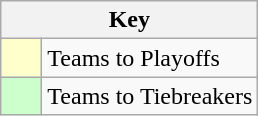<table class="wikitable" style="text-align: center;">
<tr>
<th colspan=2>Key</th>
</tr>
<tr>
<td style="background:#ffffcc; width:20px;"></td>
<td align=left>Teams to Playoffs</td>
</tr>
<tr>
<td style="background:#ccffcc; width:20px;"></td>
<td align=left>Teams to Tiebreakers</td>
</tr>
</table>
